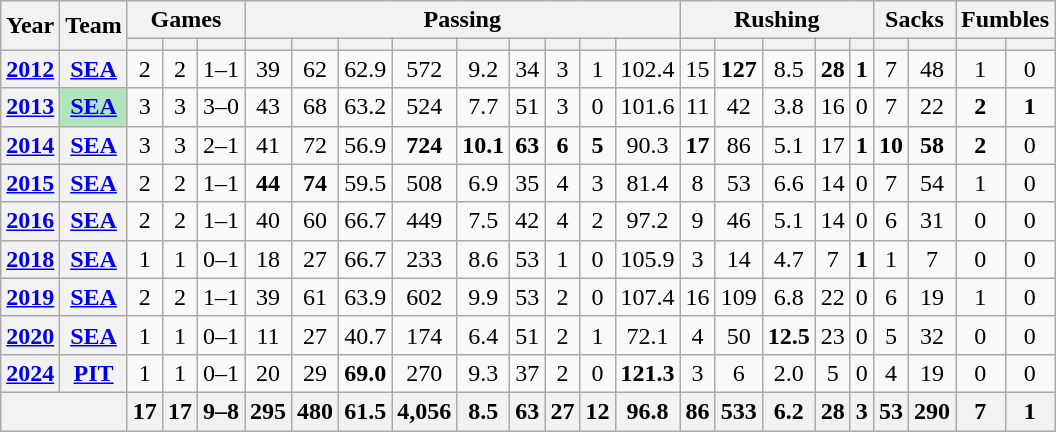<table class= "wikitable" style="text-align:center;">
<tr>
<th rowspan="2">Year</th>
<th rowspan="2">Team</th>
<th colspan="3">Games</th>
<th colspan="9">Passing</th>
<th colspan="5">Rushing</th>
<th colspan="2">Sacks</th>
<th colspan="2">Fumbles</th>
</tr>
<tr>
<th></th>
<th></th>
<th></th>
<th></th>
<th></th>
<th></th>
<th></th>
<th></th>
<th></th>
<th></th>
<th></th>
<th></th>
<th></th>
<th></th>
<th></th>
<th></th>
<th></th>
<th></th>
<th></th>
<th></th>
<th></th>
</tr>
<tr>
<th><a href='#'>2012</a></th>
<th><a href='#'>SEA</a></th>
<td>2</td>
<td>2</td>
<td>1–1</td>
<td>39</td>
<td>62</td>
<td>62.9</td>
<td>572</td>
<td>9.2</td>
<td>34</td>
<td>3</td>
<td>1</td>
<td>102.4</td>
<td>15</td>
<td><strong>127</strong></td>
<td>8.5</td>
<td><strong>28</strong></td>
<td><strong>1</strong></td>
<td>7</td>
<td>48</td>
<td>1</td>
<td>0</td>
</tr>
<tr>
<th><a href='#'>2013</a></th>
<th style="background:#afe6ba;"><a href='#'>SEA</a></th>
<td>3</td>
<td>3</td>
<td>3–0</td>
<td>43</td>
<td>68</td>
<td>63.2</td>
<td>524</td>
<td>7.7</td>
<td>51</td>
<td>3</td>
<td>0</td>
<td>101.6</td>
<td>11</td>
<td>42</td>
<td>3.8</td>
<td>16</td>
<td>0</td>
<td>7</td>
<td>22</td>
<td><strong>2</strong></td>
<td><strong>1</strong></td>
</tr>
<tr>
<th><a href='#'>2014</a></th>
<th><a href='#'>SEA</a></th>
<td>3</td>
<td>3</td>
<td>2–1</td>
<td>41</td>
<td>72</td>
<td>56.9</td>
<td><strong>724</strong></td>
<td><strong>10.1</strong></td>
<td><strong>63</strong></td>
<td><strong>6</strong></td>
<td><strong>5</strong></td>
<td>90.3</td>
<td><strong>17</strong></td>
<td>86</td>
<td>5.1</td>
<td>17</td>
<td><strong>1</strong></td>
<td><strong>10</strong></td>
<td><strong>58</strong></td>
<td><strong>2</strong></td>
<td>0</td>
</tr>
<tr>
<th><a href='#'>2015</a></th>
<th><a href='#'>SEA</a></th>
<td>2</td>
<td>2</td>
<td>1–1</td>
<td><strong>44</strong></td>
<td><strong>74</strong></td>
<td>59.5</td>
<td>508</td>
<td>6.9</td>
<td>35</td>
<td>4</td>
<td>3</td>
<td>81.4</td>
<td>8</td>
<td>53</td>
<td>6.6</td>
<td>14</td>
<td>0</td>
<td>7</td>
<td>54</td>
<td>1</td>
<td>0</td>
</tr>
<tr>
<th><a href='#'>2016</a></th>
<th><a href='#'>SEA</a></th>
<td>2</td>
<td>2</td>
<td>1–1</td>
<td>40</td>
<td>60</td>
<td>66.7</td>
<td>449</td>
<td>7.5</td>
<td>42</td>
<td>4</td>
<td>2</td>
<td>97.2</td>
<td>9</td>
<td>46</td>
<td>5.1</td>
<td>14</td>
<td>0</td>
<td>6</td>
<td>31</td>
<td>0</td>
<td>0</td>
</tr>
<tr>
<th><a href='#'>2018</a></th>
<th><a href='#'>SEA</a></th>
<td>1</td>
<td>1</td>
<td>0–1</td>
<td>18</td>
<td>27</td>
<td>66.7</td>
<td>233</td>
<td>8.6</td>
<td>53</td>
<td>1</td>
<td>0</td>
<td>105.9</td>
<td>3</td>
<td>14</td>
<td>4.7</td>
<td>7</td>
<td><strong>1</strong></td>
<td>1</td>
<td>7</td>
<td>0</td>
<td>0</td>
</tr>
<tr>
<th><a href='#'>2019</a></th>
<th><a href='#'>SEA</a></th>
<td>2</td>
<td>2</td>
<td>1–1</td>
<td>39</td>
<td>61</td>
<td>63.9</td>
<td>602</td>
<td>9.9</td>
<td>53</td>
<td>2</td>
<td>0</td>
<td>107.4</td>
<td>16</td>
<td>109</td>
<td>6.8</td>
<td>22</td>
<td>0</td>
<td>6</td>
<td>19</td>
<td>1</td>
<td>0</td>
</tr>
<tr>
<th><a href='#'>2020</a></th>
<th><a href='#'>SEA</a></th>
<td>1</td>
<td>1</td>
<td>0–1</td>
<td>11</td>
<td>27</td>
<td>40.7</td>
<td>174</td>
<td>6.4</td>
<td>51</td>
<td>2</td>
<td>1</td>
<td>72.1</td>
<td>4</td>
<td>50</td>
<td><strong>12.5</strong></td>
<td>23</td>
<td>0</td>
<td>5</td>
<td>32</td>
<td>0</td>
<td>0</td>
</tr>
<tr>
<th><a href='#'>2024</a></th>
<th><a href='#'>PIT</a></th>
<td>1</td>
<td>1</td>
<td>0–1</td>
<td>20</td>
<td>29</td>
<td><strong>69.0</strong></td>
<td>270</td>
<td>9.3</td>
<td>37</td>
<td>2</td>
<td>0</td>
<td><strong>121.3</strong></td>
<td>3</td>
<td>6</td>
<td>2.0</td>
<td>5</td>
<td>0</td>
<td>4</td>
<td>19</td>
<td>0</td>
<td>0</td>
</tr>
<tr>
<th colspan="2"></th>
<th>17</th>
<th>17</th>
<th>9–8</th>
<th>295</th>
<th>480</th>
<th>61.5</th>
<th>4,056</th>
<th>8.5</th>
<th>63</th>
<th>27</th>
<th>12</th>
<th>96.8</th>
<th>86</th>
<th>533</th>
<th>6.2</th>
<th>28</th>
<th>3</th>
<th>53</th>
<th>290</th>
<th>7</th>
<th>1</th>
</tr>
</table>
